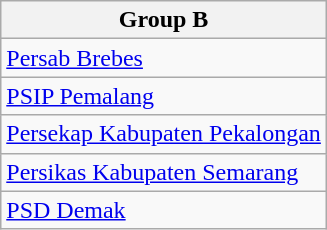<table class="wikitable">
<tr>
<th>Group B</th>
</tr>
<tr>
<td><a href='#'>Persab Brebes</a></td>
</tr>
<tr>
<td><a href='#'>PSIP Pemalang</a></td>
</tr>
<tr>
<td><a href='#'>Persekap Kabupaten Pekalongan</a></td>
</tr>
<tr>
<td><a href='#'>Persikas Kabupaten Semarang</a></td>
</tr>
<tr>
<td><a href='#'>PSD Demak</a></td>
</tr>
</table>
